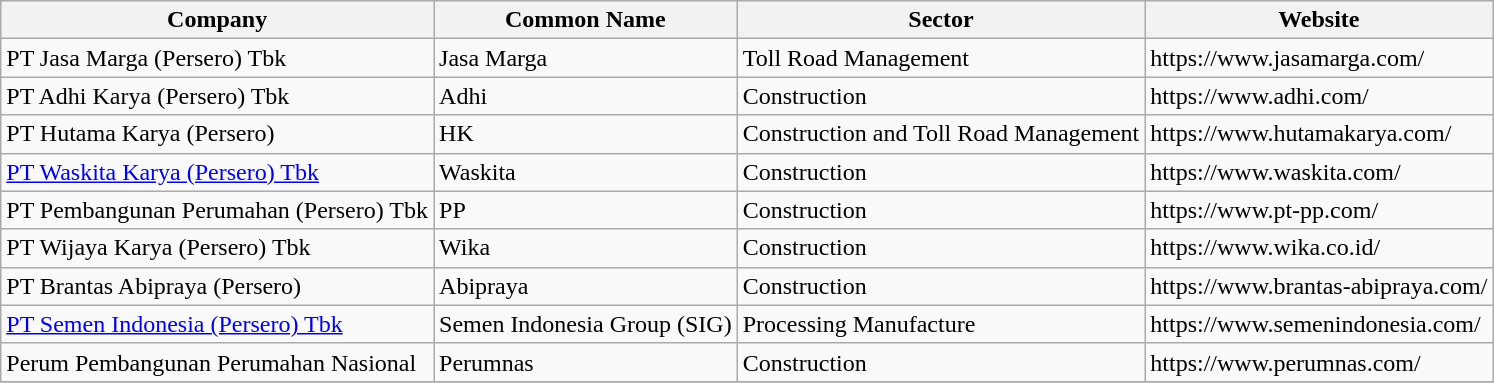<table class="wikitable sortable">
<tr>
<th>Company</th>
<th>Common Name</th>
<th>Sector</th>
<th>Website</th>
</tr>
<tr>
<td>PT Jasa Marga (Persero) Tbk</td>
<td>Jasa Marga</td>
<td>Toll Road Management</td>
<td>https://www.jasamarga.com/</td>
</tr>
<tr>
<td>PT Adhi Karya (Persero) Tbk</td>
<td>Adhi</td>
<td>Construction</td>
<td>https://www.adhi.com/</td>
</tr>
<tr>
<td>PT Hutama Karya (Persero)</td>
<td>HK</td>
<td>Construction and Toll Road Management</td>
<td>https://www.hutamakarya.com/</td>
</tr>
<tr>
<td><a href='#'>PT Waskita Karya (Persero) Tbk</a></td>
<td>Waskita</td>
<td>Construction</td>
<td>https://www.waskita.com/</td>
</tr>
<tr>
<td>PT Pembangunan Perumahan (Persero) Tbk</td>
<td>PP</td>
<td>Construction</td>
<td>https://www.pt-pp.com/</td>
</tr>
<tr>
<td>PT Wijaya Karya (Persero) Tbk</td>
<td>Wika</td>
<td>Construction</td>
<td>https://www.wika.co.id/</td>
</tr>
<tr>
<td>PT Brantas Abipraya (Persero)</td>
<td>Abipraya</td>
<td>Construction</td>
<td>https://www.brantas-abipraya.com/</td>
</tr>
<tr>
<td><a href='#'>PT Semen Indonesia (Persero) Tbk</a></td>
<td>Semen Indonesia Group (SIG)</td>
<td>Processing Manufacture</td>
<td>https://www.semenindonesia.com/</td>
</tr>
<tr>
<td>Perum Pembangunan Perumahan Nasional</td>
<td>Perumnas</td>
<td>Construction</td>
<td>https://www.perumnas.com/</td>
</tr>
<tr>
</tr>
</table>
